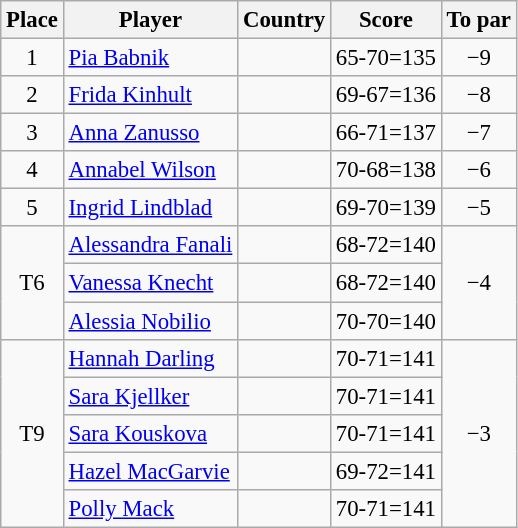<table class="wikitable" style="font-size:95%;">
<tr>
<th>Place</th>
<th>Player</th>
<th>Country</th>
<th>Score</th>
<th>To par</th>
</tr>
<tr>
<td align=center>1</td>
<td><a href='#'>Pia Babnik</a></td>
<td></td>
<td align=center>65-70=135</td>
<td align=center>−9</td>
</tr>
<tr>
<td align="center">2</td>
<td><a href='#'>Frida Kinhult</a></td>
<td></td>
<td align=center>69-67=136</td>
<td align="center">−8</td>
</tr>
<tr>
<td align="center">3</td>
<td><a href='#'>Anna Zanusso</a></td>
<td></td>
<td align="center">66-71=137</td>
<td align="center">−7</td>
</tr>
<tr>
<td align="center">4</td>
<td><a href='#'>Annabel Wilson</a></td>
<td></td>
<td align="center">70-68=138</td>
<td align="center">−6</td>
</tr>
<tr>
<td align="center">5</td>
<td><a href='#'>Ingrid Lindblad</a></td>
<td></td>
<td align="center">69-70=139</td>
<td align="center">−5</td>
</tr>
<tr>
<td rowspan="3" align="center">T6</td>
<td><a href='#'>Alessandra Fanali</a></td>
<td></td>
<td align=center>68-72=140</td>
<td rowspan="3" align=center>−4</td>
</tr>
<tr>
<td><a href='#'>Vanessa Knecht</a></td>
<td></td>
<td align=center>68-72=140</td>
</tr>
<tr>
<td><a href='#'>Alessia Nobilio</a></td>
<td></td>
<td align=center>70-70=140</td>
</tr>
<tr>
<td rowspan="5" align="center">T9</td>
<td><a href='#'>Hannah Darling</a></td>
<td></td>
<td align=center>70-71=141</td>
<td rowspan="5" align=center>−3</td>
</tr>
<tr>
<td><a href='#'>Sara Kjellker</a></td>
<td></td>
<td align=center>70-71=141</td>
</tr>
<tr>
<td><a href='#'>Sara Kouskova</a></td>
<td></td>
<td align=center>70-71=141</td>
</tr>
<tr>
<td><a href='#'>Hazel MacGarvie</a></td>
<td></td>
<td align=center>69-72=141</td>
</tr>
<tr>
<td><a href='#'>Polly Mack</a></td>
<td></td>
<td align=center>70-71=141</td>
</tr>
</table>
